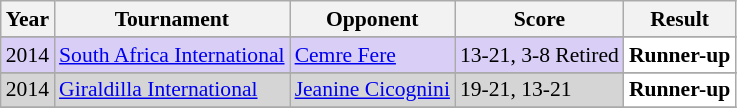<table class="sortable wikitable" style="font-size: 90%;">
<tr>
<th>Year</th>
<th>Tournament</th>
<th>Opponent</th>
<th>Score</th>
<th>Result</th>
</tr>
<tr>
</tr>
<tr style="background:#D8CEF6">
<td align="center">2014</td>
<td align="left"><a href='#'>South Africa International</a></td>
<td align="left"> <a href='#'>Cemre Fere</a></td>
<td align="left">13-21, 3-8 Retired</td>
<td style="text-align:left; background:white"> <strong>Runner-up</strong></td>
</tr>
<tr>
</tr>
<tr style="background:#D5D5D5">
<td align="center">2014</td>
<td align="left"><a href='#'>Giraldilla International</a></td>
<td align="left"> <a href='#'>Jeanine Cicognini</a></td>
<td align="left">19-21, 13-21</td>
<td style="text-align:left; background:white"> <strong>Runner-up</strong></td>
</tr>
<tr>
</tr>
</table>
